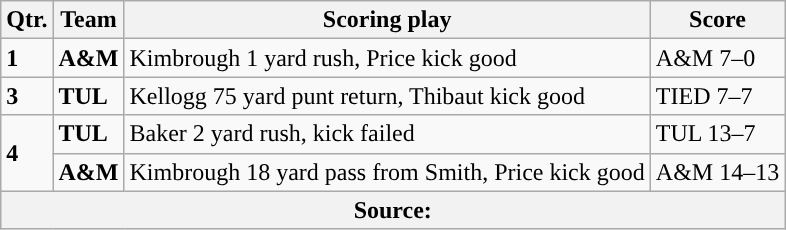<table class="wikitable">
<tr>
<th>Qtr.</th>
<th>Team</th>
<th>Scoring play</th>
<th>Score</th>
</tr>
<tr>
<td><strong>1</strong></td>
<td><strong>A&M</strong></td>
<td>Kimbrough 1 yard rush, Price kick good</td>
<td>A&M 7–0</td>
</tr>
<tr>
<td><strong>3</strong></td>
<td><strong>TUL</strong></td>
<td>Kellogg 75 yard punt return, Thibaut kick good</td>
<td>TIED 7–7</td>
</tr>
<tr>
<td rowspan=2><strong>4</strong></td>
<td><strong>TUL</strong></td>
<td>Baker 2 yard rush, kick failed</td>
<td>TUL 13–7</td>
</tr>
<tr>
<td><strong>A&M</strong></td>
<td>Kimbrough 18 yard pass from Smith, Price kick good</td>
<td>A&M 14–13</td>
</tr>
<tr>
<th colspan=4>Source:</th>
</tr>
</table>
